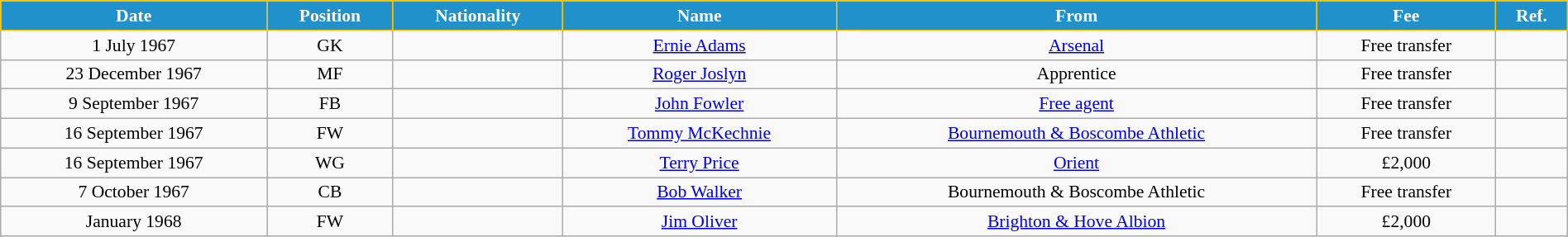<table class="wikitable" style="text-align:center; font-size:90%; width:100%;">
<tr>
<th style="background:#2191CC; color:white; border:1px solid #F7C408; text-align:center;">Date</th>
<th style="background:#2191CC; color:white; border:1px solid #F7C408; text-align:center;">Position</th>
<th style="background:#2191CC; color:white; border:1px solid #F7C408; text-align:center;">Nationality</th>
<th style="background:#2191CC; color:white; border:1px solid #F7C408; text-align:center;">Name</th>
<th style="background:#2191CC; color:white; border:1px solid #F7C408; text-align:center;">From</th>
<th style="background:#2191CC; color:white; border:1px solid #F7C408; text-align:center;">Fee</th>
<th style="background:#2191CC; color:white; border:1px solid #F7C408; text-align:center;">Ref.</th>
</tr>
<tr>
<td>1 July 1967</td>
<td>GK</td>
<td></td>
<td><a href='#'>Ernie Adams</a></td>
<td> <a href='#'>Arsenal</a></td>
<td>Free transfer</td>
<td></td>
</tr>
<tr>
<td>23 December 1967</td>
<td>MF</td>
<td></td>
<td><a href='#'>Roger Joslyn</a></td>
<td>Apprentice</td>
<td>Free transfer</td>
<td></td>
</tr>
<tr>
<td>9 September 1967</td>
<td>FB</td>
<td></td>
<td><a href='#'>John Fowler</a></td>
<td><a href='#'>Free agent</a></td>
<td>Free transfer</td>
<td></td>
</tr>
<tr>
<td>16 September 1967</td>
<td>FW</td>
<td></td>
<td><a href='#'>Tommy McKechnie</a></td>
<td> <a href='#'>Bournemouth & Boscombe Athletic</a></td>
<td>Free transfer</td>
<td></td>
</tr>
<tr>
<td>16 September 1967</td>
<td>WG</td>
<td></td>
<td><a href='#'>Terry Price</a></td>
<td> <a href='#'>Orient</a></td>
<td>£2,000</td>
<td></td>
</tr>
<tr>
<td>7 October 1967</td>
<td>CB</td>
<td></td>
<td><a href='#'>Bob Walker</a></td>
<td> Bournemouth & Boscombe Athletic</td>
<td>Free transfer</td>
<td></td>
</tr>
<tr>
<td>January 1968</td>
<td>FW</td>
<td></td>
<td><a href='#'>Jim Oliver</a></td>
<td> <a href='#'>Brighton & Hove Albion</a></td>
<td>£2,000</td>
<td></td>
</tr>
</table>
